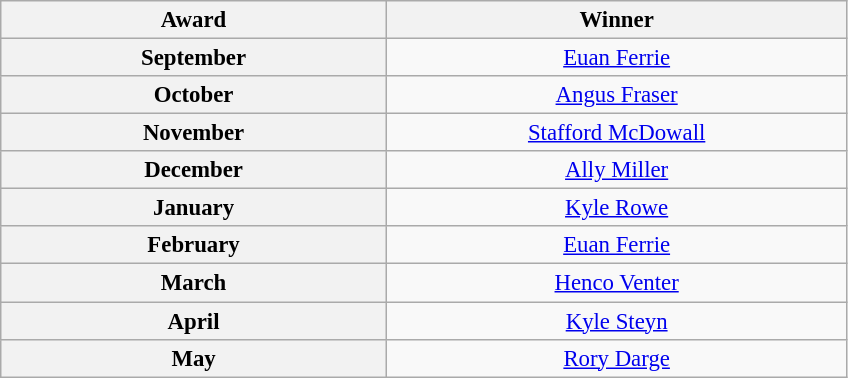<table class="wikitable" style="font-size:95%; text-align:center;">
<tr>
<th style="width:250px;">Award</th>
<th style="width:300px;">Winner</th>
</tr>
<tr>
<th>September</th>
<td> <a href='#'>Euan Ferrie</a></td>
</tr>
<tr>
<th>October</th>
<td> <a href='#'>Angus Fraser</a></td>
</tr>
<tr>
<th>November</th>
<td> <a href='#'>Stafford McDowall</a></td>
</tr>
<tr>
<th>December</th>
<td> <a href='#'>Ally Miller</a></td>
</tr>
<tr>
<th>January</th>
<td> <a href='#'>Kyle Rowe</a></td>
</tr>
<tr>
<th>February</th>
<td> <a href='#'>Euan Ferrie</a></td>
</tr>
<tr>
<th>March</th>
<td> <a href='#'>Henco Venter</a></td>
</tr>
<tr>
<th>April</th>
<td> <a href='#'>Kyle Steyn</a></td>
</tr>
<tr>
<th>May</th>
<td> <a href='#'>Rory Darge</a></td>
</tr>
</table>
